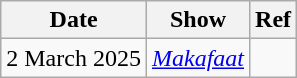<table class="wikitable">
<tr>
<th>Date</th>
<th>Show</th>
<th>Ref</th>
</tr>
<tr>
<td>2 March 2025</td>
<td><em><a href='#'>Makafaat</a></em></td>
<td></td>
</tr>
</table>
